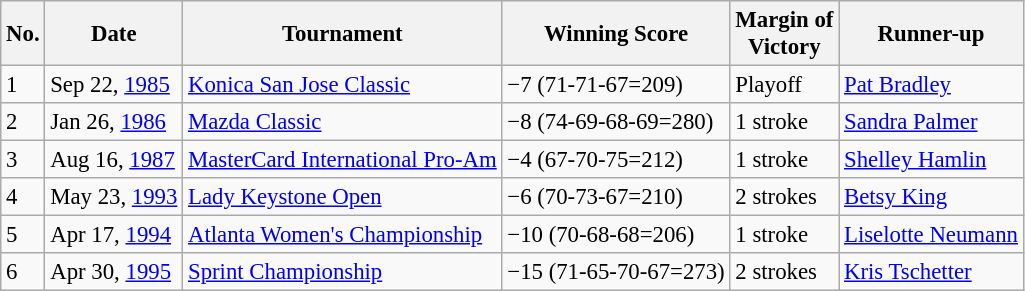<table class="wikitable" style="font-size:95%;">
<tr>
<th>No.</th>
<th>Date</th>
<th>Tournament</th>
<th>Winning Score</th>
<th>Margin of<br>Victory</th>
<th>Runner-up</th>
</tr>
<tr>
<td>1</td>
<td>Sep 22, <a href='#'>1985</a></td>
<td><a href='#'>Konica San Jose Classic</a></td>
<td>−7 (71-71-67=209)</td>
<td>Playoff</td>
<td> <a href='#'>Pat Bradley</a></td>
</tr>
<tr>
<td>2</td>
<td>Jan 26, <a href='#'>1986</a></td>
<td><a href='#'>Mazda Classic</a></td>
<td>−8 (74-69-68-69=280)</td>
<td>1 stroke</td>
<td> <a href='#'>Sandra Palmer</a></td>
</tr>
<tr>
<td>3</td>
<td>Aug 16, <a href='#'>1987</a></td>
<td><a href='#'>MasterCard International Pro-Am</a></td>
<td>−4 (67-70-75=212)</td>
<td>1 stroke</td>
<td> <a href='#'>Shelley Hamlin</a></td>
</tr>
<tr>
<td>4</td>
<td>May 23, <a href='#'>1993</a></td>
<td><a href='#'>Lady Keystone Open</a></td>
<td>−6 (70-73-67=210)</td>
<td>2 strokes</td>
<td> <a href='#'>Betsy King</a></td>
</tr>
<tr>
<td>5</td>
<td>Apr 17, <a href='#'>1994</a></td>
<td><a href='#'>Atlanta Women's Championship</a></td>
<td>−10 (70-68-68=206)</td>
<td>1 stroke</td>
<td> <a href='#'>Liselotte Neumann</a></td>
</tr>
<tr>
<td>6</td>
<td>Apr 30, <a href='#'>1995</a></td>
<td><a href='#'>Sprint Championship</a></td>
<td>−15 (71-65-70-67=273)</td>
<td>2 strokes</td>
<td> <a href='#'>Kris Tschetter</a></td>
</tr>
</table>
